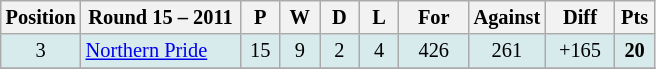<table class="wikitable" style="text-align:center; font-size:85%;">
<tr>
<th width=40 abbr="Position">Position</th>
<th width=100>Round 15 – 2011</th>
<th width=20 abbr="Played">P</th>
<th width=20 abbr="Won">W</th>
<th width=20 abbr="Drawn">D</th>
<th width=20 abbr="Lost">L</th>
<th width=40 abbr="Points for">For</th>
<th width=40 abbr="Points against">Against</th>
<th width=40 abbr="Points difference">Diff</th>
<th width=20 abbr="Points">Pts</th>
</tr>
<tr style="background: #d7ebed;">
<td>3</td>
<td style="text-align:left;"> <a href='#'>Northern Pride</a></td>
<td>15</td>
<td>9</td>
<td>2</td>
<td>4</td>
<td>426</td>
<td>261</td>
<td>+165</td>
<td><strong>20</strong></td>
</tr>
<tr>
</tr>
</table>
